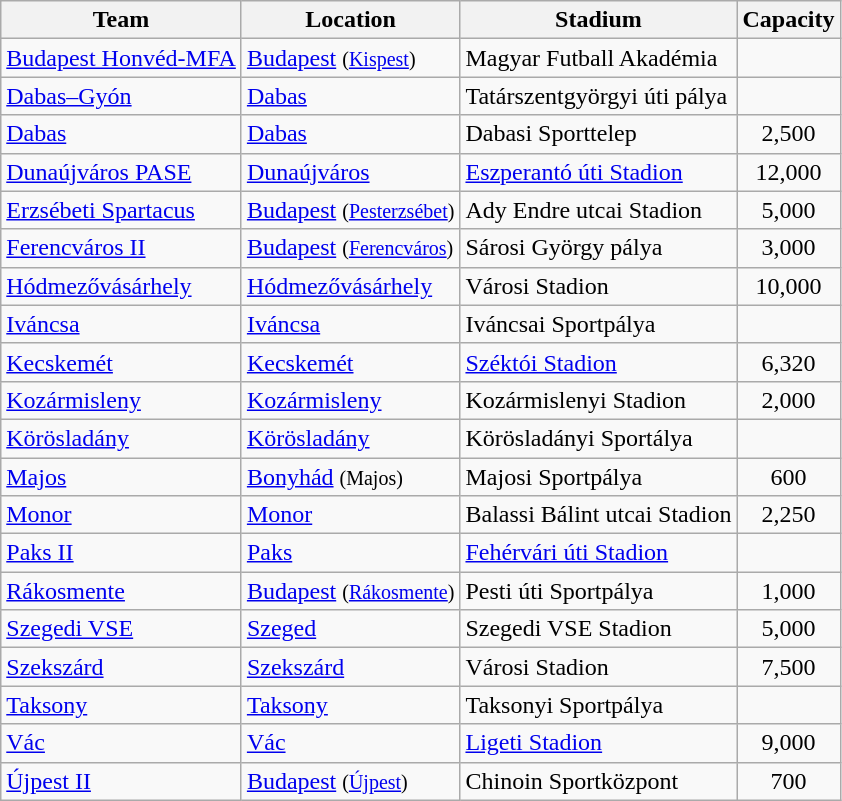<table class="wikitable sortable">
<tr>
<th>Team</th>
<th>Location</th>
<th>Stadium</th>
<th>Capacity</th>
</tr>
<tr>
<td><a href='#'>Budapest Honvéd-MFA</a></td>
<td><a href='#'>Budapest</a> <small>(<a href='#'>Kispest</a>)</small></td>
<td>Magyar Futball Akadémia</td>
<td align="center"></td>
</tr>
<tr>
<td><a href='#'>Dabas–Gyón</a></td>
<td><a href='#'>Dabas</a></td>
<td>Tatárszentgyörgyi úti pálya</td>
<td align="center"></td>
</tr>
<tr>
<td><a href='#'>Dabas</a></td>
<td><a href='#'>Dabas</a></td>
<td>Dabasi Sporttelep</td>
<td align="center">2,500</td>
</tr>
<tr>
<td><a href='#'>Dunaújváros PASE</a></td>
<td><a href='#'>Dunaújváros</a></td>
<td><a href='#'>Eszperantó úti Stadion</a></td>
<td align="center">12,000</td>
</tr>
<tr>
<td><a href='#'>Erzsébeti Spartacus</a></td>
<td><a href='#'>Budapest</a> <small>(<a href='#'>Pesterzsébet</a>)</small></td>
<td>Ady Endre utcai Stadion</td>
<td align="center">5,000</td>
</tr>
<tr>
<td><a href='#'>Ferencváros II</a></td>
<td><a href='#'>Budapest</a> <small>(<a href='#'>Ferencváros</a>)</small></td>
<td>Sárosi György pálya</td>
<td align="center">3,000</td>
</tr>
<tr>
<td><a href='#'>Hódmezővásárhely</a></td>
<td><a href='#'>Hódmezővásárhely</a></td>
<td>Városi Stadion</td>
<td align="center">10,000</td>
</tr>
<tr>
<td><a href='#'>Iváncsa</a></td>
<td><a href='#'>Iváncsa</a></td>
<td>Iváncsai Sportpálya</td>
<td align="center"></td>
</tr>
<tr>
<td><a href='#'>Kecskemét</a></td>
<td><a href='#'>Kecskemét</a></td>
<td><a href='#'>Széktói Stadion</a></td>
<td align="center">6,320</td>
</tr>
<tr>
<td><a href='#'>Kozármisleny</a></td>
<td><a href='#'>Kozármisleny</a></td>
<td>Kozármislenyi Stadion</td>
<td align="center">2,000</td>
</tr>
<tr>
<td><a href='#'>Körösladány</a></td>
<td><a href='#'>Körösladány</a></td>
<td>Körösladányi Sportálya</td>
<td align="center"></td>
</tr>
<tr>
<td><a href='#'>Majos</a></td>
<td><a href='#'>Bonyhád</a> <small>(Majos)</small></td>
<td>Majosi Sportpálya</td>
<td align="center">600</td>
</tr>
<tr>
<td><a href='#'>Monor</a></td>
<td><a href='#'>Monor</a></td>
<td>Balassi Bálint utcai Stadion</td>
<td align="center">2,250</td>
</tr>
<tr>
<td><a href='#'>Paks II</a></td>
<td><a href='#'>Paks</a></td>
<td><a href='#'>Fehérvári úti Stadion</a></td>
<td align="center"></td>
</tr>
<tr>
<td><a href='#'>Rákosmente</a></td>
<td><a href='#'>Budapest</a> <small>(<a href='#'>Rákosmente</a>)</small></td>
<td>Pesti úti Sportpálya</td>
<td align="center">1,000</td>
</tr>
<tr>
<td><a href='#'>Szegedi VSE</a></td>
<td><a href='#'>Szeged</a></td>
<td>Szegedi VSE Stadion</td>
<td align="center">5,000</td>
</tr>
<tr>
<td><a href='#'>Szekszárd</a></td>
<td><a href='#'>Szekszárd</a></td>
<td>Városi Stadion</td>
<td align="center">7,500</td>
</tr>
<tr>
<td><a href='#'>Taksony</a></td>
<td><a href='#'>Taksony</a></td>
<td>Taksonyi Sportpálya</td>
<td align="center"></td>
</tr>
<tr>
<td><a href='#'>Vác</a></td>
<td><a href='#'>Vác</a></td>
<td><a href='#'>Ligeti Stadion</a></td>
<td align="center">9,000</td>
</tr>
<tr>
<td><a href='#'>Újpest II</a></td>
<td><a href='#'>Budapest</a> <small>(<a href='#'>Újpest</a>)</small></td>
<td>Chinoin Sportközpont</td>
<td align="center">700</td>
</tr>
</table>
